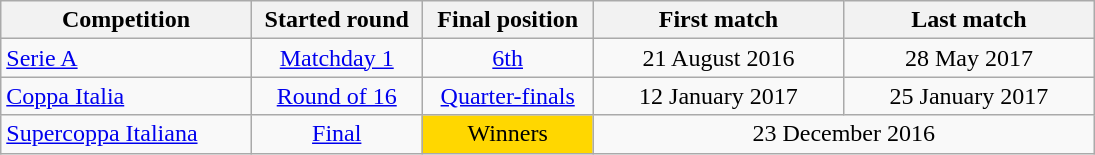<table class="wikitable" style="text-align:center; width:730px;">
<tr>
<th style="text-align:center; width:150px;">Competition</th>
<th style="text-align:center; width:100px;">Started round</th>
<th style="text-align:center; width:100px;">Final position</th>
<th style="text-align:center; width:150px;">First match</th>
<th style="text-align:center; width:150px;">Last match</th>
</tr>
<tr>
<td style="text-align:left;"><a href='#'>Serie A</a></td>
<td><a href='#'>Matchday 1</a></td>
<td><a href='#'>6th</a></td>
<td>21 August 2016</td>
<td>28 May 2017</td>
</tr>
<tr>
<td style="text-align:left;"><a href='#'>Coppa Italia</a></td>
<td><a href='#'>Round of 16</a></td>
<td><a href='#'>Quarter-finals</a></td>
<td>12 January 2017</td>
<td>25 January 2017</td>
</tr>
<tr>
<td style=text-align:left;><a href='#'>Supercoppa Italiana</a></td>
<td><a href='#'>Final</a></td>
<td style="background:gold;">Winners</td>
<td colspan=2>23 December 2016</td>
</tr>
</table>
